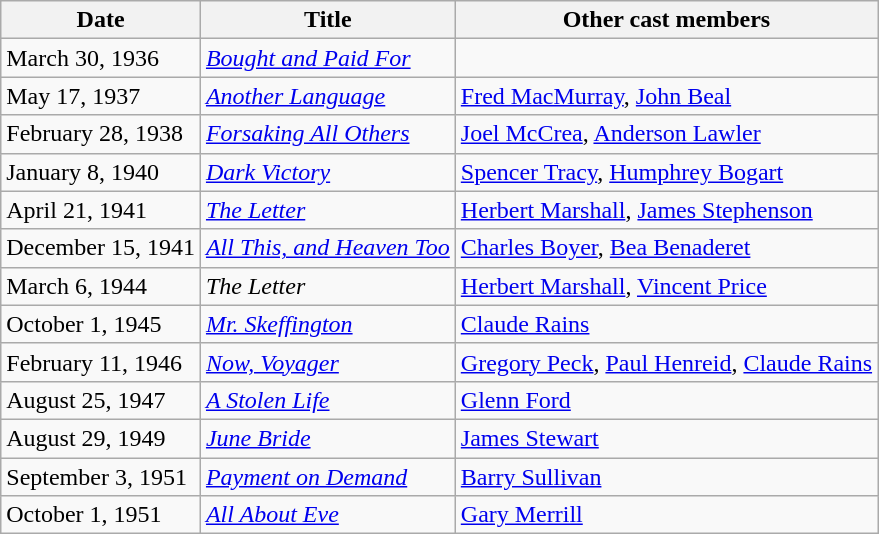<table class="wikitable sortable">
<tr>
<th>Date</th>
<th>Title</th>
<th>Other cast members</th>
</tr>
<tr>
<td>March 30, 1936</td>
<td><em><a href='#'>Bought and Paid For</a></em></td>
<td></td>
</tr>
<tr>
<td>May 17, 1937</td>
<td><em><a href='#'>Another Language</a></em></td>
<td><a href='#'>Fred MacMurray</a>, <a href='#'>John Beal</a></td>
</tr>
<tr>
<td>February 28, 1938</td>
<td><em><a href='#'>Forsaking All Others</a></em></td>
<td><a href='#'>Joel McCrea</a>, <a href='#'>Anderson Lawler</a></td>
</tr>
<tr>
<td>January 8, 1940</td>
<td><em><a href='#'>Dark Victory</a></em></td>
<td><a href='#'>Spencer Tracy</a>, <a href='#'>Humphrey Bogart</a></td>
</tr>
<tr>
<td>April 21, 1941</td>
<td data-sort-value="Letter, The"><em><a href='#'>The Letter</a></em></td>
<td><a href='#'>Herbert Marshall</a>, <a href='#'>James Stephenson</a></td>
</tr>
<tr>
<td>December 15, 1941</td>
<td><em><a href='#'>All This, and Heaven Too</a></em></td>
<td><a href='#'>Charles Boyer</a>, <a href='#'>Bea Benaderet</a></td>
</tr>
<tr>
<td>March 6, 1944</td>
<td data-sort-value="Letter, The"><em>The Letter</em></td>
<td><a href='#'>Herbert Marshall</a>, <a href='#'>Vincent Price</a></td>
</tr>
<tr>
<td>October 1, 1945</td>
<td><em><a href='#'>Mr. Skeffington</a></em></td>
<td><a href='#'>Claude Rains</a></td>
</tr>
<tr>
<td>February 11, 1946</td>
<td><em><a href='#'>Now, Voyager</a></em></td>
<td><a href='#'>Gregory Peck</a>, <a href='#'>Paul Henreid</a>, <a href='#'>Claude Rains</a></td>
</tr>
<tr>
<td>August 25, 1947</td>
<td data-sort-value="Stolen Life, A"><em><a href='#'>A Stolen Life</a></em></td>
<td><a href='#'>Glenn Ford</a></td>
</tr>
<tr>
<td>August 29, 1949</td>
<td><em><a href='#'>June Bride</a></em></td>
<td><a href='#'>James Stewart</a></td>
</tr>
<tr>
<td>September 3, 1951</td>
<td><em><a href='#'>Payment on Demand</a></em></td>
<td><a href='#'>Barry Sullivan</a></td>
</tr>
<tr>
<td>October 1, 1951</td>
<td><em><a href='#'>All About Eve</a></em></td>
<td><a href='#'>Gary Merrill</a></td>
</tr>
</table>
